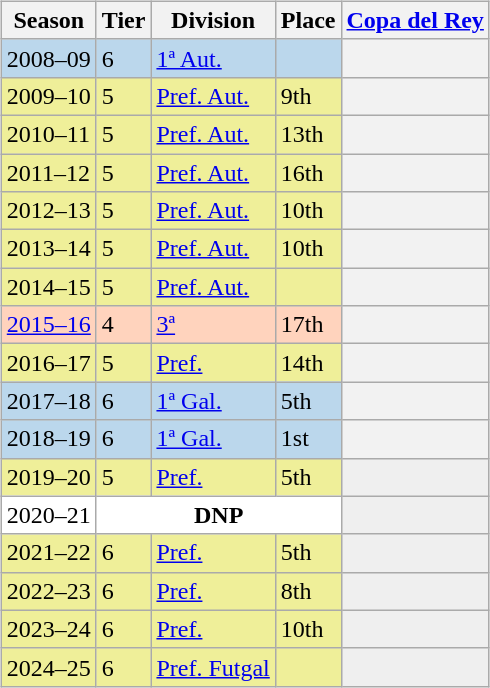<table>
<tr>
<td valign="top" width=0%><br><table class="wikitable">
<tr style="background:#f0f6fa;">
<th>Season</th>
<th>Tier</th>
<th>Division</th>
<th>Place</th>
<th><a href='#'>Copa del Rey</a></th>
</tr>
<tr>
<td style="background:#BBD7EC;">2008–09</td>
<td style="background:#BBD7EC;">6</td>
<td style="background:#BBD7EC;"><a href='#'>1ª Aut.</a></td>
<td style="background:#BBD7EC;"></td>
<th></th>
</tr>
<tr>
<td style="background:#EFEF99;">2009–10</td>
<td style="background:#EFEF99;">5</td>
<td style="background:#EFEF99;"><a href='#'>Pref. Aut.</a></td>
<td style="background:#EFEF99;">9th</td>
<th></th>
</tr>
<tr>
<td style="background:#EFEF99;">2010–11</td>
<td style="background:#EFEF99;">5</td>
<td style="background:#EFEF99;"><a href='#'>Pref. Aut.</a></td>
<td style="background:#EFEF99;">13th</td>
<th></th>
</tr>
<tr>
<td style="background:#EFEF99;">2011–12</td>
<td style="background:#EFEF99;">5</td>
<td style="background:#EFEF99;"><a href='#'>Pref. Aut.</a></td>
<td style="background:#EFEF99;">16th</td>
<th></th>
</tr>
<tr>
<td style="background:#EFEF99;">2012–13</td>
<td style="background:#EFEF99;">5</td>
<td style="background:#EFEF99;"><a href='#'>Pref. Aut.</a></td>
<td style="background:#EFEF99;">10th</td>
<th></th>
</tr>
<tr>
<td style="background:#EFEF99;">2013–14</td>
<td style="background:#EFEF99;">5</td>
<td style="background:#EFEF99;"><a href='#'>Pref. Aut.</a></td>
<td style="background:#EFEF99;">10th</td>
<th></th>
</tr>
<tr>
<td style="background:#EFEF99;">2014–15</td>
<td style="background:#EFEF99;">5</td>
<td style="background:#EFEF99;"><a href='#'>Pref. Aut.</a></td>
<td style="background:#EFEF99;"></td>
<th></th>
</tr>
<tr>
<td style="background:#FFD3BD;"><a href='#'>2015–16</a></td>
<td style="background:#FFD3BD;">4</td>
<td style="background:#FFD3BD;"><a href='#'>3ª</a></td>
<td style="background:#FFD3BD;">17th</td>
<th></th>
</tr>
<tr>
<td style="background:#EFEF99;">2016–17</td>
<td style="background:#EFEF99;">5</td>
<td style="background:#EFEF99;"><a href='#'>Pref.</a></td>
<td style="background:#EFEF99;">14th</td>
<th></th>
</tr>
<tr>
<td style="background:#BBD7EC;">2017–18</td>
<td style="background:#BBD7EC;">6</td>
<td style="background:#BBD7EC;"><a href='#'>1ª Gal.</a></td>
<td style="background:#BBD7EC;">5th</td>
<th></th>
</tr>
<tr>
<td style="background:#BBD7EC;">2018–19</td>
<td style="background:#BBD7EC;">6</td>
<td style="background:#BBD7EC;"><a href='#'>1ª Gal.</a></td>
<td style="background:#BBD7EC;">1st</td>
<th></th>
</tr>
<tr>
<td style="background:#EFEF99;">2019–20</td>
<td style="background:#EFEF99;">5</td>
<td style="background:#EFEF99;"><a href='#'>Pref.</a></td>
<td style="background:#EFEF99;">5th</td>
<td style="background:#efefef;"></td>
</tr>
<tr>
<td style="background:#FFFFFF;">2020–21</td>
<th style="background:#FFFFFF;" colspan="3">DNP</th>
<td style="background:#efefef;"></td>
</tr>
<tr>
<td style="background:#EFEF99;">2021–22</td>
<td style="background:#EFEF99;">6</td>
<td style="background:#EFEF99;"><a href='#'>Pref.</a></td>
<td style="background:#EFEF99;">5th</td>
<td style="background:#efefef;"></td>
</tr>
<tr>
<td style="background:#EFEF99;">2022–23</td>
<td style="background:#EFEF99;">6</td>
<td style="background:#EFEF99;"><a href='#'>Pref.</a></td>
<td style="background:#EFEF99;">8th</td>
<td style="background:#efefef;"></td>
</tr>
<tr>
<td style="background:#EFEF99;">2023–24</td>
<td style="background:#EFEF99;">6</td>
<td style="background:#EFEF99;"><a href='#'>Pref.</a></td>
<td style="background:#EFEF99;">10th</td>
<td style="background:#efefef;"></td>
</tr>
<tr>
<td style="background:#EFEF99;">2024–25</td>
<td style="background:#EFEF99;">6</td>
<td style="background:#EFEF99;"><a href='#'>Pref. Futgal</a></td>
<td style="background:#EFEF99;"></td>
<td style="background:#efefef;"></td>
</tr>
</table>
</td>
</tr>
</table>
